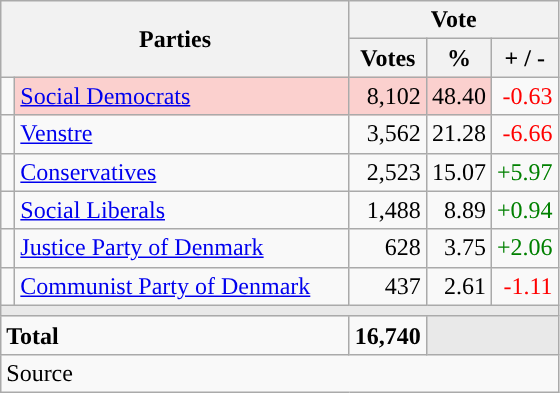<table class="wikitable" style="text-align:right;">
<tr>
<th style="text-align:centre;" rowspan="2" colspan="2" width="225">Parties</th>
<th colspan="3">Vote</th>
</tr>
<tr>
<th width="15">Votes</th>
<th width="15">%</th>
<th width="15">+ / -</th>
</tr>
<tr>
<td width="2" style="color:inherit;background:"></td>
<td bgcolor=#fbd0ce  align="left"><a href='#'>Social Democrats</a></td>
<td bgcolor=#fbd0ce>8,102</td>
<td bgcolor=#fbd0ce>48.40</td>
<td style=color:red;>-0.63</td>
</tr>
<tr>
<td width="2" style="color:inherit;background:"></td>
<td align="left"><a href='#'>Venstre</a></td>
<td>3,562</td>
<td>21.28</td>
<td style=color:red;>-6.66</td>
</tr>
<tr>
<td width="2" style="color:inherit;background:"></td>
<td align="left"><a href='#'>Conservatives</a></td>
<td>2,523</td>
<td>15.07</td>
<td style=color:green;>+5.97</td>
</tr>
<tr>
<td width="2" style="color:inherit;background:"></td>
<td align="left"><a href='#'>Social Liberals</a></td>
<td>1,488</td>
<td>8.89</td>
<td style=color:green;>+0.94</td>
</tr>
<tr>
<td width="2" style="color:inherit;background:"></td>
<td align="left"><a href='#'>Justice Party of Denmark</a></td>
<td>628</td>
<td>3.75</td>
<td style=color:green;>+2.06</td>
</tr>
<tr>
<td width="2" style="color:inherit;background:"></td>
<td align="left"><a href='#'>Communist Party of Denmark</a></td>
<td>437</td>
<td>2.61</td>
<td style=color:red;>-1.11</td>
</tr>
<tr>
<td colspan="7" bgcolor="#E9E9E9"></td>
</tr>
<tr>
<td align="left" colspan="2"><strong>Total</strong></td>
<td><strong>16,740</strong></td>
<td bgcolor="#E9E9E9" colspan="2"></td>
</tr>
<tr>
<td align="left" colspan="6">Source</td>
</tr>
</table>
